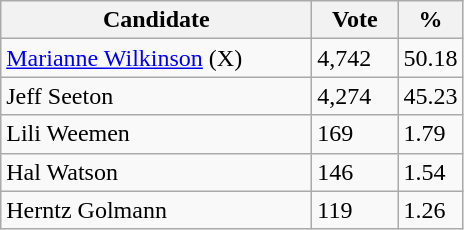<table class="wikitable">
<tr>
<th bgcolor="#DDDDFF" width="200px">Candidate</th>
<th bgcolor="#DDDDFF" width="50px">Vote</th>
<th bgcolor="#DDDDFF" width="30px">%</th>
</tr>
<tr>
<td><a href='#'>Marianne Wilkinson</a> (X)</td>
<td>4,742</td>
<td>50.18</td>
</tr>
<tr>
<td>Jeff Seeton</td>
<td>4,274</td>
<td>45.23</td>
</tr>
<tr>
<td>Lili Weemen</td>
<td>169</td>
<td>1.79</td>
</tr>
<tr>
<td>Hal Watson</td>
<td>146</td>
<td>1.54</td>
</tr>
<tr>
<td>Herntz Golmann</td>
<td>119</td>
<td>1.26</td>
</tr>
</table>
